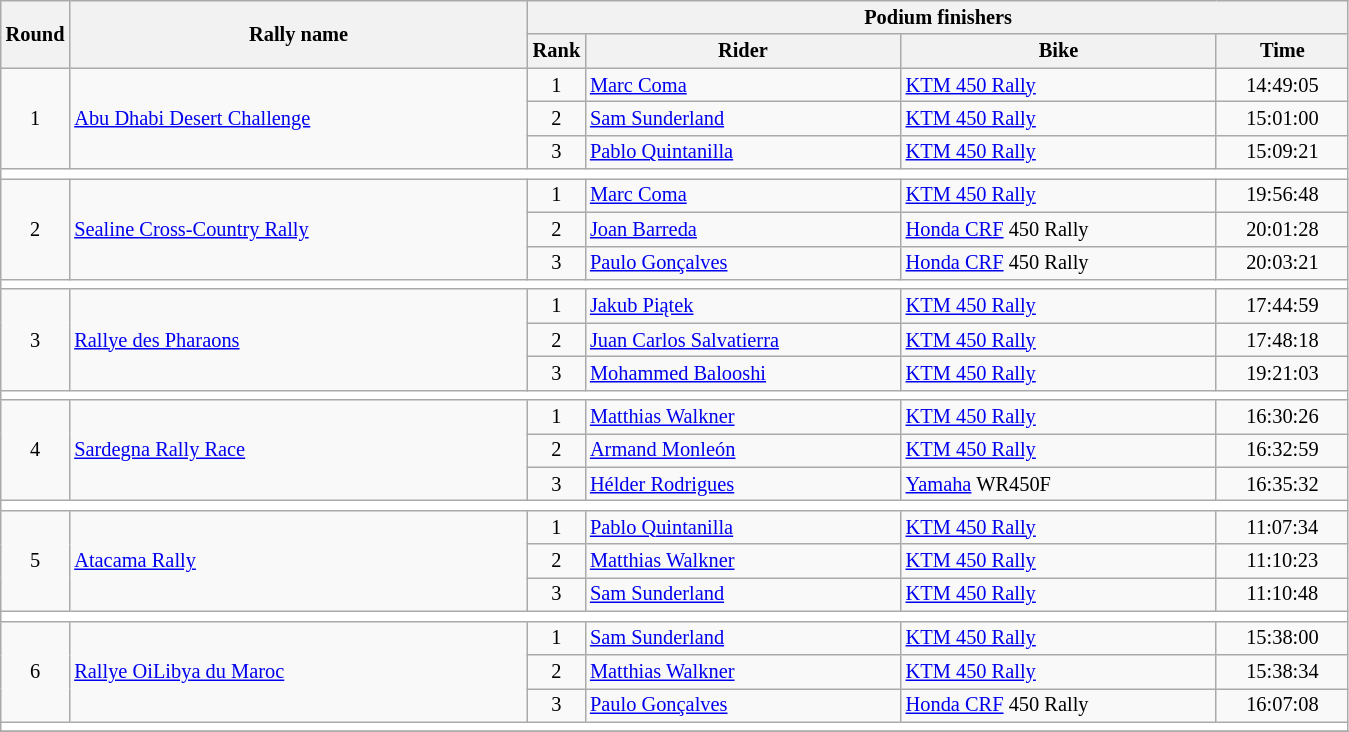<table class="wikitable" style="font-size:85%;">
<tr>
<th rowspan=2>Round</th>
<th style="width:22em" rowspan=2>Rally name</th>
<th colspan=4>Podium finishers</th>
</tr>
<tr>
<th>Rank</th>
<th style="width:15em">Rider</th>
<th style="width:15em">Bike</th>
<th style="width:6em">Time</th>
</tr>
<tr>
<td rowspan=3 align=center>1</td>
<td rowspan=3> <a href='#'>Abu Dhabi Desert Challenge</a></td>
<td align=center>1</td>
<td> <a href='#'>Marc Coma</a></td>
<td><a href='#'>KTM 450 Rally</a></td>
<td align=center>14:49:05</td>
</tr>
<tr>
<td align=center>2</td>
<td> <a href='#'>Sam Sunderland</a></td>
<td><a href='#'>KTM 450 Rally</a></td>
<td align=center>15:01:00</td>
</tr>
<tr>
<td align=center>3</td>
<td> <a href='#'>Pablo Quintanilla</a></td>
<td><a href='#'>KTM 450 Rally</a></td>
<td align=center>15:09:21</td>
</tr>
<tr style="background:white;">
<td colspan="6"></td>
</tr>
<tr>
<td rowspan=3 align=center>2</td>
<td rowspan=3> <a href='#'>Sealine Cross-Country Rally</a></td>
<td align=center>1</td>
<td> <a href='#'>Marc Coma</a></td>
<td><a href='#'>KTM 450 Rally</a></td>
<td align=center>19:56:48</td>
</tr>
<tr>
<td align=center>2</td>
<td> <a href='#'>Joan Barreda</a></td>
<td><a href='#'>Honda CRF</a> 450 Rally</td>
<td align=center>20:01:28</td>
</tr>
<tr>
<td align=center>3</td>
<td> <a href='#'>Paulo Gonçalves</a></td>
<td><a href='#'>Honda CRF</a> 450 Rally</td>
<td align=center>20:03:21</td>
</tr>
<tr style="background:white;">
<td colspan="6"></td>
</tr>
<tr>
<td rowspan=3 align=center>3</td>
<td rowspan=3> <a href='#'>Rallye des Pharaons</a></td>
<td align=center>1</td>
<td> <a href='#'>Jakub Piątek</a></td>
<td><a href='#'>KTM 450 Rally</a></td>
<td align=center>17:44:59</td>
</tr>
<tr>
<td align=center>2</td>
<td> <a href='#'>Juan Carlos Salvatierra</a></td>
<td><a href='#'>KTM 450 Rally</a></td>
<td align=center>17:48:18</td>
</tr>
<tr>
<td align=center>3</td>
<td> <a href='#'>Mohammed Balooshi</a></td>
<td><a href='#'>KTM 450 Rally</a></td>
<td align=center>19:21:03</td>
</tr>
<tr style="background:white;">
<td colspan="6"></td>
</tr>
<tr>
<td rowspan=3 align=center>4</td>
<td rowspan=3> <a href='#'>Sardegna Rally Race</a></td>
<td align=center>1</td>
<td> <a href='#'>Matthias Walkner</a></td>
<td><a href='#'>KTM 450 Rally</a></td>
<td align=center>16:30:26</td>
</tr>
<tr>
<td align=center>2</td>
<td> <a href='#'>Armand Monleón</a></td>
<td><a href='#'>KTM 450 Rally</a></td>
<td align=center>16:32:59</td>
</tr>
<tr>
<td align=center>3</td>
<td> <a href='#'>Hélder Rodrigues</a></td>
<td><a href='#'>Yamaha</a> WR450F</td>
<td align=center>16:35:32</td>
</tr>
<tr style="background:white;">
<td colspan="6"></td>
</tr>
<tr>
<td rowspan=3 align=center>5</td>
<td rowspan=3> <a href='#'>Atacama Rally</a></td>
<td align=center>1</td>
<td> <a href='#'>Pablo Quintanilla</a></td>
<td><a href='#'>KTM 450 Rally</a></td>
<td align=center>11:07:34</td>
</tr>
<tr>
<td align=center>2</td>
<td> <a href='#'>Matthias Walkner</a></td>
<td><a href='#'>KTM 450 Rally</a></td>
<td align=center>11:10:23</td>
</tr>
<tr>
<td align=center>3</td>
<td> <a href='#'>Sam Sunderland</a></td>
<td><a href='#'>KTM 450 Rally</a></td>
<td align=center>11:10:48</td>
</tr>
<tr style="background:white;">
<td colspan="6"></td>
</tr>
<tr>
<td rowspan=3 align=center>6</td>
<td rowspan=3> <a href='#'>Rallye OiLibya du Maroc</a></td>
<td align=center>1</td>
<td> <a href='#'>Sam Sunderland</a></td>
<td><a href='#'>KTM 450 Rally</a></td>
<td align=center>15:38:00</td>
</tr>
<tr>
<td align=center>2</td>
<td> <a href='#'>Matthias Walkner</a></td>
<td><a href='#'>KTM 450 Rally</a></td>
<td align=center>15:38:34</td>
</tr>
<tr>
<td align=center>3</td>
<td> <a href='#'>Paulo Gonçalves</a></td>
<td><a href='#'>Honda CRF</a> 450 Rally</td>
<td align=center>16:07:08</td>
</tr>
<tr style="background:white;">
<td colspan="6"></td>
</tr>
<tr>
</tr>
</table>
